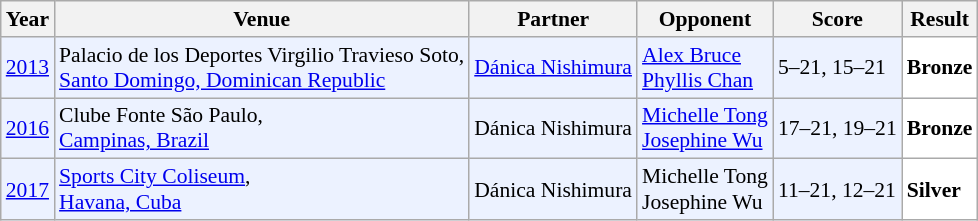<table class="sortable wikitable" style="font-size: 90%;">
<tr>
<th>Year</th>
<th>Venue</th>
<th>Partner</th>
<th>Opponent</th>
<th>Score</th>
<th>Result</th>
</tr>
<tr style="background:#ECF2FF">
<td align="center"><a href='#'>2013</a></td>
<td align="left">Palacio de los Deportes Virgilio Travieso Soto,<br><a href='#'>Santo Domingo, Dominican Republic</a></td>
<td align="left"> <a href='#'>Dánica Nishimura</a></td>
<td align="left"> <a href='#'>Alex Bruce</a> <br>  <a href='#'>Phyllis Chan</a></td>
<td align="left">5–21, 15–21</td>
<td style="text-align:left; background:white"> <strong>Bronze</strong></td>
</tr>
<tr style="background:#ECF2FF">
<td align="center"><a href='#'>2016</a></td>
<td align="left">Clube Fonte São Paulo,<br><a href='#'>Campinas, Brazil</a></td>
<td align="left"> Dánica Nishimura</td>
<td align="left"> <a href='#'>Michelle Tong</a> <br>  <a href='#'>Josephine Wu</a></td>
<td align="left">17–21, 19–21</td>
<td style="text-align:left; background:white"> <strong>Bronze</strong></td>
</tr>
<tr style="background:#ECF2FF">
<td align="center"><a href='#'>2017</a></td>
<td align="left"><a href='#'>Sports City Coliseum</a>,<br><a href='#'>Havana, Cuba</a></td>
<td align="left"> Dánica Nishimura</td>
<td align="left"> Michelle Tong <br>  Josephine Wu</td>
<td align="left">11–21, 12–21</td>
<td style="text-align:left; background:white"> <strong>Silver</strong></td>
</tr>
</table>
